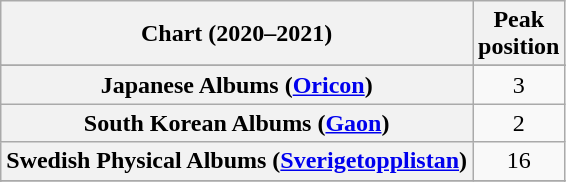<table class="wikitable sortable plainrowheaders" style="text-align:center">
<tr>
<th scope="col">Chart (2020–2021)</th>
<th scope="col">Peak<br>position</th>
</tr>
<tr>
</tr>
<tr>
</tr>
<tr>
</tr>
<tr>
<th scope="row">Japanese Albums (<a href='#'>Oricon</a>)</th>
<td>3</td>
</tr>
<tr>
<th scope="row">South Korean Albums (<a href='#'>Gaon</a>)</th>
<td>2</td>
</tr>
<tr>
<th scope="row">Swedish Physical Albums (<a href='#'>Sverigetopplistan</a>)</th>
<td>16</td>
</tr>
<tr>
</tr>
<tr>
</tr>
<tr>
</tr>
<tr>
</tr>
</table>
